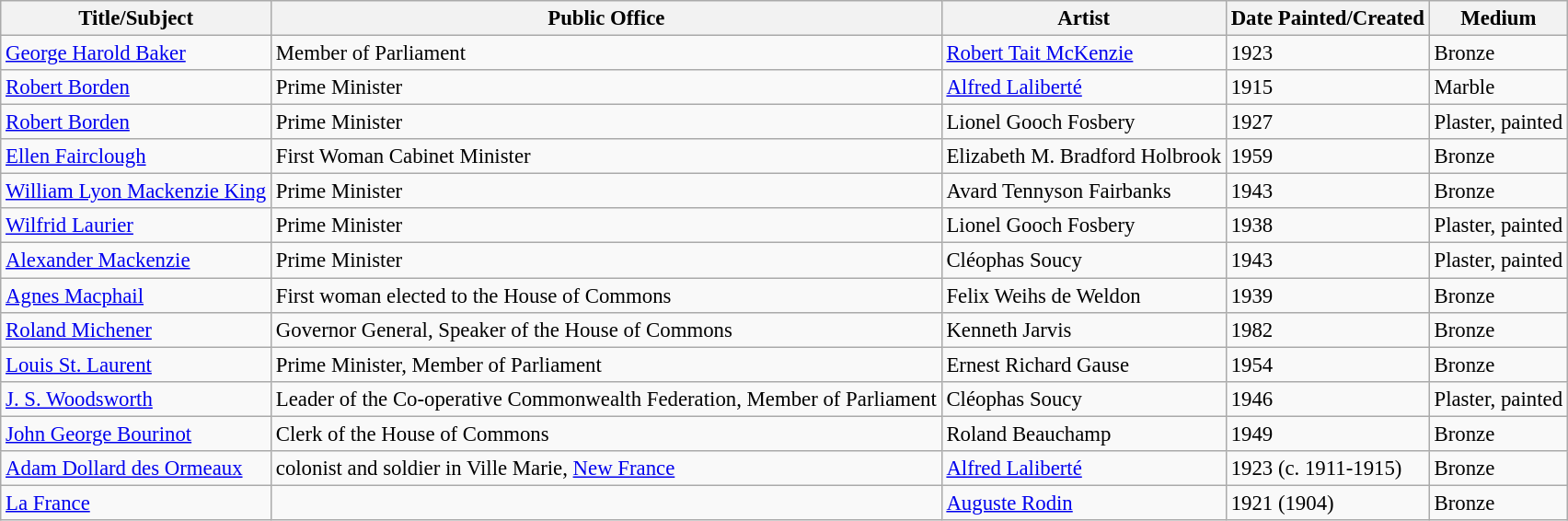<table class="wikitable" style="font-size:95%">
<tr>
<th>Title/Subject</th>
<th>Public Office</th>
<th>Artist</th>
<th>Date Painted/Created</th>
<th>Medium</th>
</tr>
<tr>
<td><a href='#'>George Harold Baker</a></td>
<td>Member of Parliament</td>
<td><a href='#'>Robert Tait McKenzie</a></td>
<td>1923</td>
<td>Bronze</td>
</tr>
<tr>
<td><a href='#'>Robert Borden</a></td>
<td>Prime Minister</td>
<td><a href='#'>Alfred Laliberté</a></td>
<td>1915</td>
<td>Marble</td>
</tr>
<tr>
<td><a href='#'>Robert Borden</a></td>
<td>Prime Minister</td>
<td>Lionel Gooch Fosbery</td>
<td>1927</td>
<td>Plaster, painted</td>
</tr>
<tr>
<td><a href='#'>Ellen Fairclough</a></td>
<td>First Woman Cabinet Minister</td>
<td>Elizabeth M. Bradford Holbrook</td>
<td>1959</td>
<td>Bronze</td>
</tr>
<tr>
<td><a href='#'>William Lyon Mackenzie King</a></td>
<td>Prime Minister</td>
<td>Avard Tennyson Fairbanks</td>
<td>1943</td>
<td>Bronze</td>
</tr>
<tr>
<td><a href='#'>Wilfrid Laurier</a></td>
<td>Prime Minister</td>
<td>Lionel Gooch Fosbery</td>
<td>1938</td>
<td>Plaster, painted</td>
</tr>
<tr>
<td><a href='#'>Alexander Mackenzie</a></td>
<td>Prime Minister</td>
<td>Cléophas Soucy</td>
<td>1943</td>
<td>Plaster, painted</td>
</tr>
<tr>
<td><a href='#'>Agnes Macphail</a></td>
<td>First woman elected to the House of Commons</td>
<td>Felix Weihs de Weldon</td>
<td>1939</td>
<td>Bronze</td>
</tr>
<tr>
<td><a href='#'>Roland Michener</a></td>
<td>Governor General, Speaker of the House of Commons</td>
<td>Kenneth Jarvis</td>
<td>1982</td>
<td>Bronze</td>
</tr>
<tr>
<td><a href='#'>Louis St. Laurent</a></td>
<td>Prime Minister, Member of Parliament</td>
<td>Ernest Richard Gause</td>
<td>1954</td>
<td>Bronze</td>
</tr>
<tr>
<td><a href='#'>J. S. Woodsworth</a></td>
<td>Leader of the Co-operative Commonwealth Federation, Member of Parliament</td>
<td>Cléophas Soucy</td>
<td>1946</td>
<td>Plaster, painted</td>
</tr>
<tr>
<td><a href='#'>John George Bourinot</a></td>
<td>Clerk of the House of Commons</td>
<td>Roland Beauchamp</td>
<td>1949</td>
<td>Bronze</td>
</tr>
<tr>
<td><a href='#'>Adam Dollard des Ormeaux</a></td>
<td>colonist and soldier in Ville Marie, <a href='#'>New France</a></td>
<td><a href='#'>Alfred Laliberté</a></td>
<td>1923 (c. 1911-1915)</td>
<td>Bronze</td>
</tr>
<tr>
<td><a href='#'>La France</a></td>
<td></td>
<td><a href='#'>Auguste Rodin</a></td>
<td>1921 (1904)</td>
<td>Bronze</td>
</tr>
</table>
